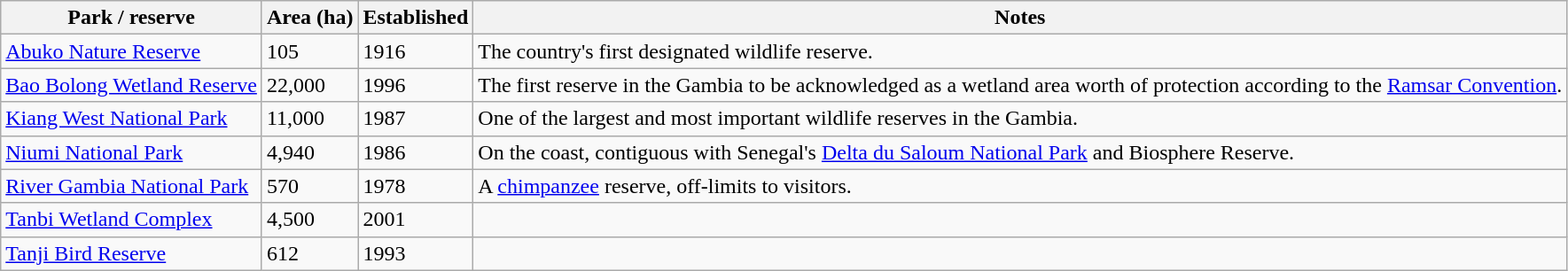<table class=wikitable>
<tr>
<th>Park / reserve</th>
<th>Area (ha)</th>
<th>Established</th>
<th>Notes</th>
</tr>
<tr>
<td><a href='#'>Abuko Nature Reserve</a></td>
<td>105</td>
<td>1916</td>
<td>The country's first designated wildlife reserve.</td>
</tr>
<tr>
<td><a href='#'>Bao Bolong Wetland Reserve</a></td>
<td>22,000</td>
<td>1996</td>
<td>The first reserve in the Gambia to be acknowledged as a wetland area worth of protection according to the <a href='#'>Ramsar Convention</a>.</td>
</tr>
<tr>
<td><a href='#'>Kiang West National Park</a></td>
<td>11,000</td>
<td>1987</td>
<td>One of the largest and most important wildlife reserves in the Gambia.</td>
</tr>
<tr>
<td><a href='#'>Niumi National Park</a></td>
<td>4,940</td>
<td>1986</td>
<td>On the coast, contiguous with Senegal's <a href='#'>Delta du Saloum National Park</a> and Biosphere Reserve.</td>
</tr>
<tr>
<td><a href='#'>River Gambia National Park</a></td>
<td>570</td>
<td>1978</td>
<td>A <a href='#'>chimpanzee</a> reserve, off-limits to visitors.</td>
</tr>
<tr>
<td><a href='#'>Tanbi Wetland Complex</a></td>
<td>4,500</td>
<td>2001</td>
<td></td>
</tr>
<tr>
<td><a href='#'>Tanji Bird Reserve</a></td>
<td>612</td>
<td>1993</td>
<td></td>
</tr>
</table>
